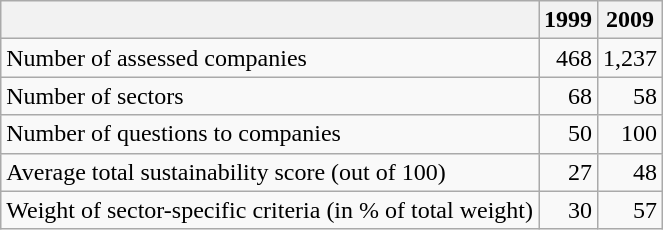<table class="wikitable">
<tr>
<th></th>
<th>1999</th>
<th>2009</th>
</tr>
<tr>
<td>Number of assessed companies</td>
<td align=right>468</td>
<td align=right>1,237</td>
</tr>
<tr>
<td>Number of sectors</td>
<td align=right>68</td>
<td align=right>58</td>
</tr>
<tr>
<td>Number of questions to companies</td>
<td align=right>50</td>
<td align=right>100</td>
</tr>
<tr>
<td>Average total sustainability score (out of 100)</td>
<td align=right>27</td>
<td align=right>48</td>
</tr>
<tr>
<td>Weight of sector-specific criteria (in % of total weight)</td>
<td align=right>30</td>
<td align=right>57</td>
</tr>
</table>
